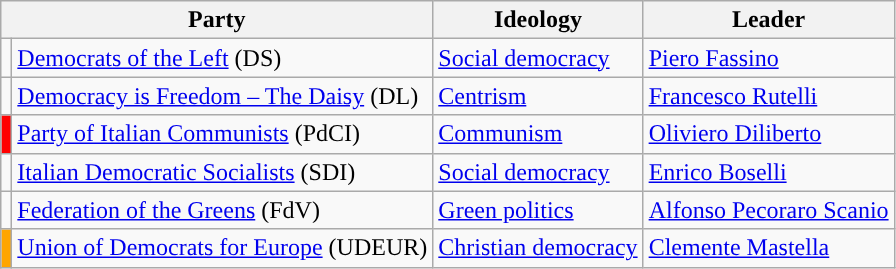<table class=wikitable style=text-align:left>
<tr>
<th colspan=2>Party</th>
<th>Ideology</th>
<th>Leader</th>
</tr>
<tr>
<td></td>
<td><a href='#'>Democrats of the Left</a> (DS)</td>
<td><a href='#'>Social democracy</a></td>
<td><a href='#'>Piero Fassino</a></td>
</tr>
<tr>
<td></td>
<td><a href='#'>Democracy is Freedom – The Daisy</a> (DL)</td>
<td><a href='#'>Centrism</a></td>
<td><a href='#'>Francesco Rutelli</a></td>
</tr>
<tr>
<td bgcolor="red"></td>
<td><a href='#'>Party of Italian Communists</a> (PdCI)</td>
<td><a href='#'>Communism</a></td>
<td><a href='#'>Oliviero Diliberto</a></td>
</tr>
<tr>
<td></td>
<td><a href='#'>Italian Democratic Socialists</a> (SDI)</td>
<td><a href='#'>Social democracy</a></td>
<td><a href='#'>Enrico Boselli</a></td>
</tr>
<tr>
<td></td>
<td><a href='#'>Federation of the Greens</a> (FdV)</td>
<td><a href='#'>Green politics</a></td>
<td><a href='#'>Alfonso Pecoraro Scanio</a></td>
</tr>
<tr>
<td bgcolor="orange"></td>
<td><a href='#'>Union of Democrats for Europe</a> (UDEUR)</td>
<td><a href='#'>Christian democracy</a></td>
<td><a href='#'>Clemente Mastella</a></td>
</tr>
</table>
